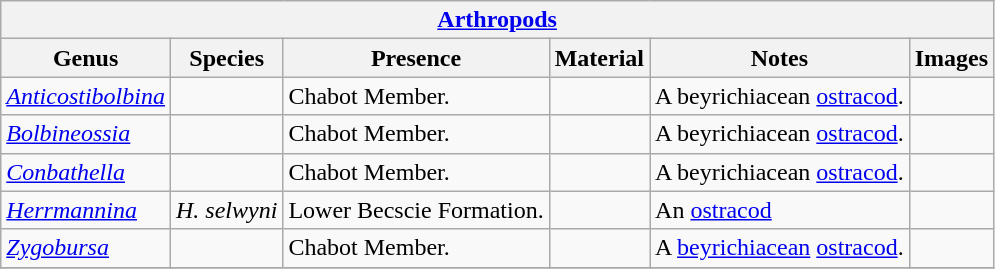<table class="wikitable" align="center">
<tr>
<th colspan="6" align="center"><strong><a href='#'>Arthropods</a></strong></th>
</tr>
<tr>
<th>Genus</th>
<th>Species</th>
<th>Presence</th>
<th><strong>Material</strong></th>
<th>Notes</th>
<th>Images</th>
</tr>
<tr>
<td><em><a href='#'>Anticostibolbina</a></em></td>
<td></td>
<td>Chabot Member.</td>
<td></td>
<td>A beyrichiacean <a href='#'>ostracod</a>.</td>
<td></td>
</tr>
<tr>
<td><em><a href='#'>Bolbineossia</a></em></td>
<td></td>
<td>Chabot Member.</td>
<td></td>
<td>A beyrichiacean <a href='#'>ostracod</a>.</td>
<td></td>
</tr>
<tr>
<td><em><a href='#'>Conbathella</a></em></td>
<td></td>
<td>Chabot Member.</td>
<td></td>
<td>A beyrichiacean <a href='#'>ostracod</a>.</td>
<td></td>
</tr>
<tr>
<td><em><a href='#'>Herrmannina</a></em></td>
<td><em>H. selwyni</em></td>
<td>Lower Becscie Formation.</td>
<td></td>
<td>An <a href='#'>ostracod</a></td>
<td></td>
</tr>
<tr>
<td><em><a href='#'>Zygobursa</a></em></td>
<td></td>
<td>Chabot Member.</td>
<td></td>
<td>A <a href='#'>beyrichiacean</a> <a href='#'>ostracod</a>.</td>
<td></td>
</tr>
<tr>
</tr>
</table>
